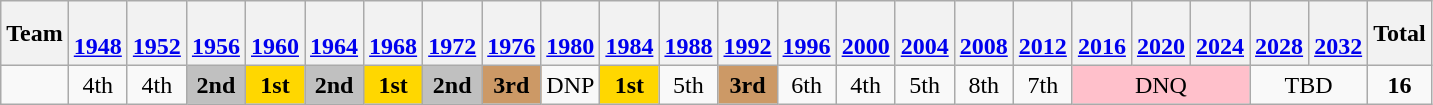<table class=wikitable style="text-align:center">
<tr>
<th>Team</th>
<th><br><a href='#'>1948</a></th>
<th><br><a href='#'>1952</a></th>
<th><br><a href='#'>1956</a></th>
<th><br><a href='#'>1960</a></th>
<th><br><a href='#'>1964</a></th>
<th><br><a href='#'>1968</a></th>
<th><br><a href='#'>1972</a></th>
<th><br><a href='#'>1976</a></th>
<th><br><a href='#'>1980</a></th>
<th><br><a href='#'>1984</a></th>
<th><br><a href='#'>1988</a></th>
<th><br><a href='#'>1992</a></th>
<th><br><a href='#'>1996</a></th>
<th><br><a href='#'>2000</a></th>
<th><br><a href='#'>2004</a></th>
<th><br><a href='#'>2008</a></th>
<th><br><a href='#'>2012</a></th>
<th><br><a href='#'>2016</a></th>
<th><br><a href='#'>2020</a></th>
<th><br><a href='#'>2024</a></th>
<th><br><a href='#'>2028</a></th>
<th><br><a href='#'>2032</a></th>
<th>Total</th>
</tr>
<tr>
<td align=left></td>
<td>4th</td>
<td>4th</td>
<td bgcolor=silver><strong>2nd</strong></td>
<td bgcolor=gold><strong>1st</strong></td>
<td bgcolor=silver><strong>2nd</strong></td>
<td bgcolor=gold><strong>1st</strong></td>
<td bgcolor=silver><strong>2nd</strong></td>
<td bgcolor=cc9966><strong>3rd</strong></td>
<td>DNP</td>
<td bgcolor=gold><strong>1st</strong></td>
<td>5th</td>
<td bgcolor=cc9966><strong>3rd</strong></td>
<td>6th</td>
<td>4th</td>
<td>5th</td>
<td>8th</td>
<td>7th</td>
<td colspan="3" bgcolor=pink>DNQ</td>
<td colspan="2">TBD</td>
<td><strong>16</strong></td>
</tr>
</table>
